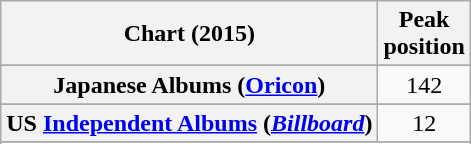<table class="wikitable sortable plainrowheaders" style="text-align:center">
<tr>
<th scope="col">Chart (2015)</th>
<th scope="col">Peak<br>position</th>
</tr>
<tr>
</tr>
<tr>
</tr>
<tr>
</tr>
<tr>
</tr>
<tr>
<th scope="row">Japanese Albums (<a href='#'>Oricon</a>)</th>
<td>142</td>
</tr>
<tr>
</tr>
<tr>
</tr>
<tr>
</tr>
<tr>
</tr>
<tr>
</tr>
<tr>
<th scope="row">US <a href='#'>Independent Albums</a> (<em><a href='#'>Billboard</a></em>)</th>
<td>12</td>
</tr>
<tr>
</tr>
<tr>
</tr>
</table>
